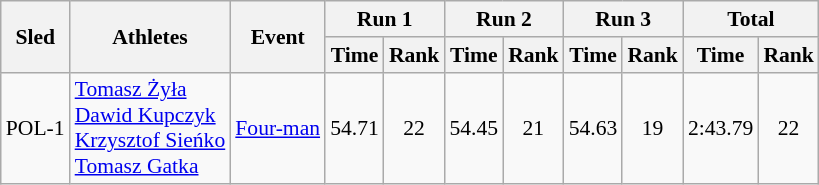<table class="wikitable"  border="1" style="font-size:90%">
<tr>
<th rowspan="2">Sled</th>
<th rowspan="2">Athletes</th>
<th rowspan="2">Event</th>
<th colspan="2">Run 1</th>
<th colspan="2">Run 2</th>
<th colspan="2">Run 3</th>
<th colspan="2">Total</th>
</tr>
<tr>
<th>Time</th>
<th>Rank</th>
<th>Time</th>
<th>Rank</th>
<th>Time</th>
<th>Rank</th>
<th>Time</th>
<th>Rank</th>
</tr>
<tr>
<td align="center">POL-1</td>
<td><a href='#'>Tomasz Żyła</a><br><a href='#'>Dawid Kupczyk</a><br><a href='#'>Krzysztof Sieńko</a><br><a href='#'>Tomasz Gatka</a></td>
<td><a href='#'>Four-man</a></td>
<td align="center">54.71</td>
<td align="center">22</td>
<td align="center">54.45</td>
<td align="center">21</td>
<td align="center">54.63</td>
<td align="center">19</td>
<td align="center">2:43.79</td>
<td align="center">22</td>
</tr>
</table>
